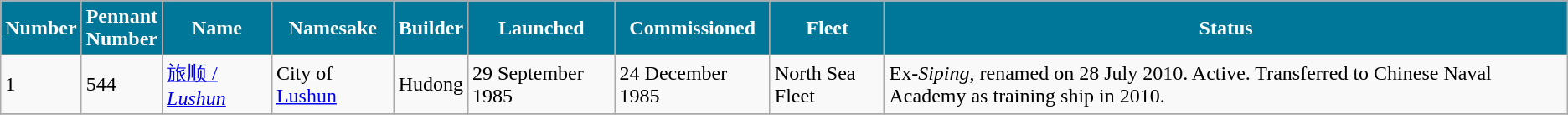<table class="wikitable">
<tr>
<th style="background:#079;color:#fff;">Number</th>
<th style="background:#079;color:#fff;">Pennant <br>Number</th>
<th style="background:#079;color:#fff;">Name</th>
<th style="background:#079;color:#fff;">Namesake</th>
<th style="background:#079;color:#fff;">Builder</th>
<th style="background:#079;color:#fff;">Launched</th>
<th style="background:#079;color:#fff;">Commissioned</th>
<th style="background:#079;color:#fff;">Fleet</th>
<th style="background:#079;color:#fff;">Status</th>
</tr>
<tr>
<td>1</td>
<td>544</td>
<td><a href='#'>旅顺 / <em>Lushun</em></a></td>
<td>City of <a href='#'>Lushun</a></td>
<td>Hudong</td>
<td>29 September 1985</td>
<td>24 December 1985</td>
<td>North Sea Fleet</td>
<td>Ex-<em>Siping</em>, renamed on 28 July 2010. Active. Transferred to Chinese Naval Academy as training ship in 2010.</td>
</tr>
<tr>
</tr>
</table>
